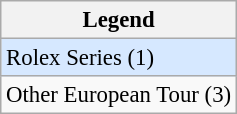<table class="wikitable" style="font-size:95%;">
<tr>
<th>Legend</th>
</tr>
<tr style="background:#D6E8FF;">
<td>Rolex Series (1)</td>
</tr>
<tr>
<td>Other European Tour (3)</td>
</tr>
</table>
